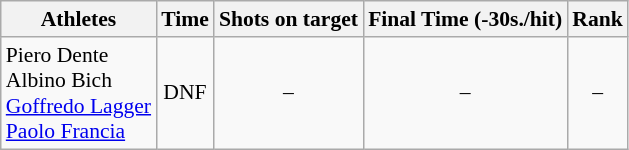<table class="wikitable" style="font-size:90%">
<tr>
<th>Athletes</th>
<th>Time</th>
<th>Shots on target</th>
<th>Final Time (-30s./hit)</th>
<th>Rank</th>
</tr>
<tr>
<td>Piero Dente<br>Albino Bich<br><a href='#'>Goffredo Lagger</a><br><a href='#'>Paolo Francia</a></td>
<td align="center">DNF</td>
<td align="center">–</td>
<td align="center">–</td>
<td align="center">–</td>
</tr>
</table>
